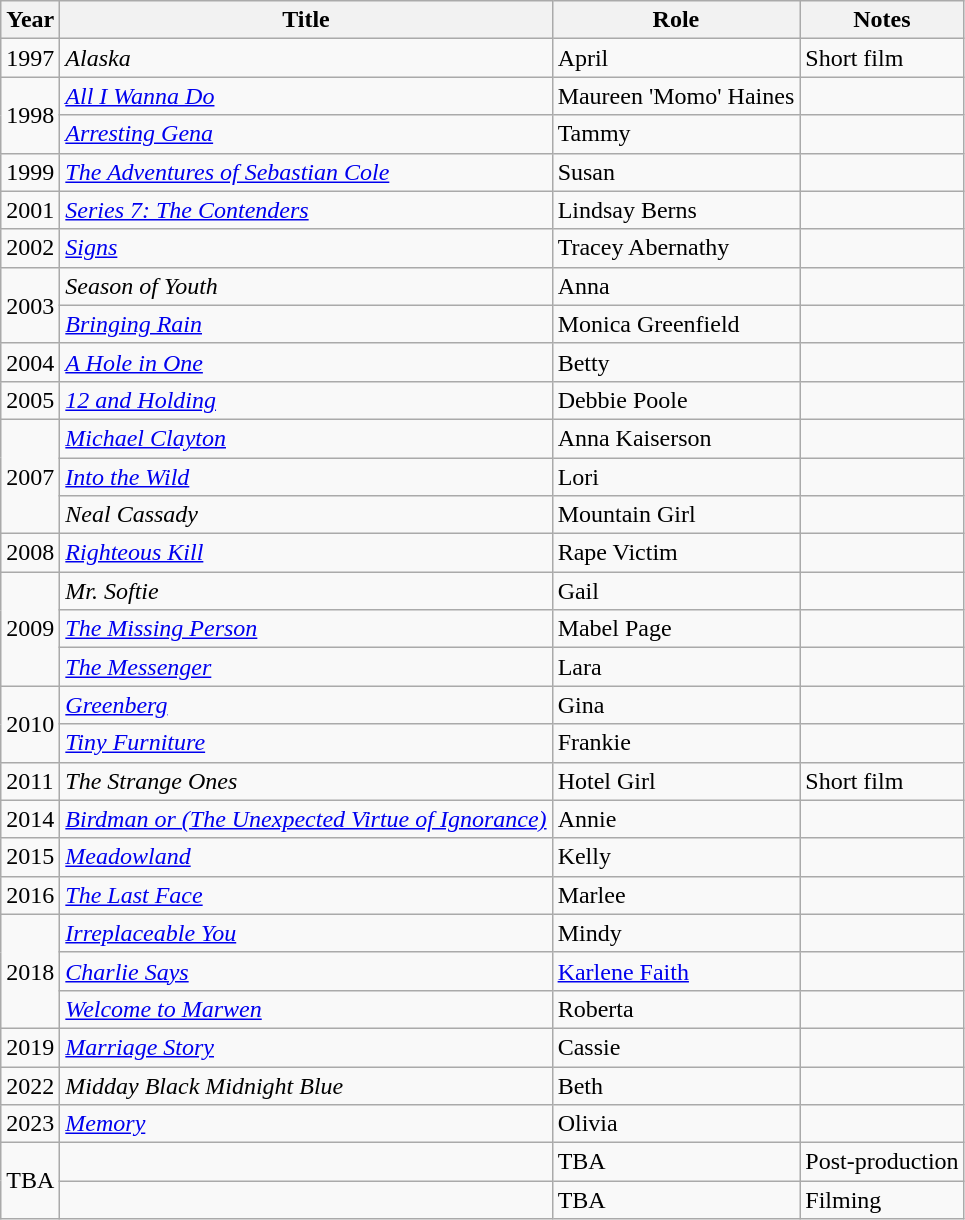<table class="wikitable sortable">
<tr>
<th>Year</th>
<th>Title</th>
<th>Role</th>
<th class="unsortable">Notes</th>
</tr>
<tr>
<td>1997</td>
<td><em>Alaska</em></td>
<td>April</td>
<td>Short film</td>
</tr>
<tr>
<td rowspan="2">1998</td>
<td><em><a href='#'>All I Wanna Do</a></em></td>
<td>Maureen 'Momo' Haines</td>
<td></td>
</tr>
<tr>
<td><em><a href='#'>Arresting Gena</a></em></td>
<td>Tammy</td>
<td></td>
</tr>
<tr>
<td>1999</td>
<td><em><a href='#'>The Adventures of Sebastian Cole</a></em></td>
<td>Susan</td>
<td></td>
</tr>
<tr>
<td>2001</td>
<td><em><a href='#'>Series 7: The Contenders</a></em></td>
<td>Lindsay Berns</td>
<td></td>
</tr>
<tr>
<td>2002</td>
<td><em><a href='#'>Signs</a></em></td>
<td>Tracey Abernathy</td>
<td></td>
</tr>
<tr>
<td rowspan="2">2003</td>
<td><em>Season of Youth</em></td>
<td>Anna</td>
<td></td>
</tr>
<tr>
<td><em><a href='#'>Bringing Rain</a></em></td>
<td>Monica Greenfield</td>
<td></td>
</tr>
<tr>
<td>2004</td>
<td><em><a href='#'>A Hole in One</a></em></td>
<td>Betty</td>
<td></td>
</tr>
<tr>
<td>2005</td>
<td><em><a href='#'>12 and Holding</a></em></td>
<td>Debbie Poole</td>
<td></td>
</tr>
<tr>
<td rowspan="3">2007</td>
<td><em><a href='#'>Michael Clayton</a></em></td>
<td>Anna Kaiserson</td>
<td></td>
</tr>
<tr>
<td><em><a href='#'>Into the Wild</a></em></td>
<td>Lori</td>
<td></td>
</tr>
<tr>
<td><em>Neal Cassady</em></td>
<td>Mountain Girl</td>
<td></td>
</tr>
<tr>
<td>2008</td>
<td><em><a href='#'>Righteous Kill</a></em></td>
<td>Rape Victim</td>
<td></td>
</tr>
<tr>
<td rowspan="3">2009</td>
<td><em>Mr. Softie</em></td>
<td>Gail</td>
<td></td>
</tr>
<tr>
<td><em><a href='#'>The Missing Person</a></em></td>
<td>Mabel Page</td>
<td></td>
</tr>
<tr>
<td><em><a href='#'>The Messenger</a></em></td>
<td>Lara</td>
<td></td>
</tr>
<tr>
<td rowspan="2">2010</td>
<td><em><a href='#'>Greenberg</a></em></td>
<td>Gina</td>
<td></td>
</tr>
<tr>
<td><em><a href='#'>Tiny Furniture</a></em></td>
<td>Frankie</td>
<td></td>
</tr>
<tr>
<td>2011</td>
<td><em>The Strange Ones</em></td>
<td>Hotel Girl</td>
<td>Short film</td>
</tr>
<tr>
<td>2014</td>
<td><em><a href='#'>Birdman or (The Unexpected Virtue of Ignorance)</a></em></td>
<td>Annie</td>
<td></td>
</tr>
<tr>
<td>2015</td>
<td><em><a href='#'>Meadowland</a></em></td>
<td>Kelly</td>
<td></td>
</tr>
<tr>
<td>2016</td>
<td><em><a href='#'>The Last Face</a></em></td>
<td>Marlee</td>
<td></td>
</tr>
<tr>
<td rowspan="3">2018</td>
<td><em><a href='#'>Irreplaceable You</a></em></td>
<td>Mindy</td>
<td></td>
</tr>
<tr>
<td><em><a href='#'>Charlie Says</a></em></td>
<td><a href='#'>Karlene Faith</a></td>
<td></td>
</tr>
<tr>
<td><em><a href='#'>Welcome to Marwen</a></em></td>
<td>Roberta</td>
<td></td>
</tr>
<tr>
<td>2019</td>
<td><em><a href='#'>Marriage Story</a></em></td>
<td>Cassie</td>
<td></td>
</tr>
<tr>
<td>2022</td>
<td><em>Midday Black Midnight Blue</em></td>
<td>Beth</td>
<td></td>
</tr>
<tr>
<td>2023</td>
<td><em><a href='#'>Memory</a></em></td>
<td>Olivia</td>
<td></td>
</tr>
<tr>
<td rowspan="2">TBA</td>
<td></td>
<td>TBA</td>
<td>Post-production</td>
</tr>
<tr>
<td></td>
<td>TBA</td>
<td>Filming</td>
</tr>
</table>
